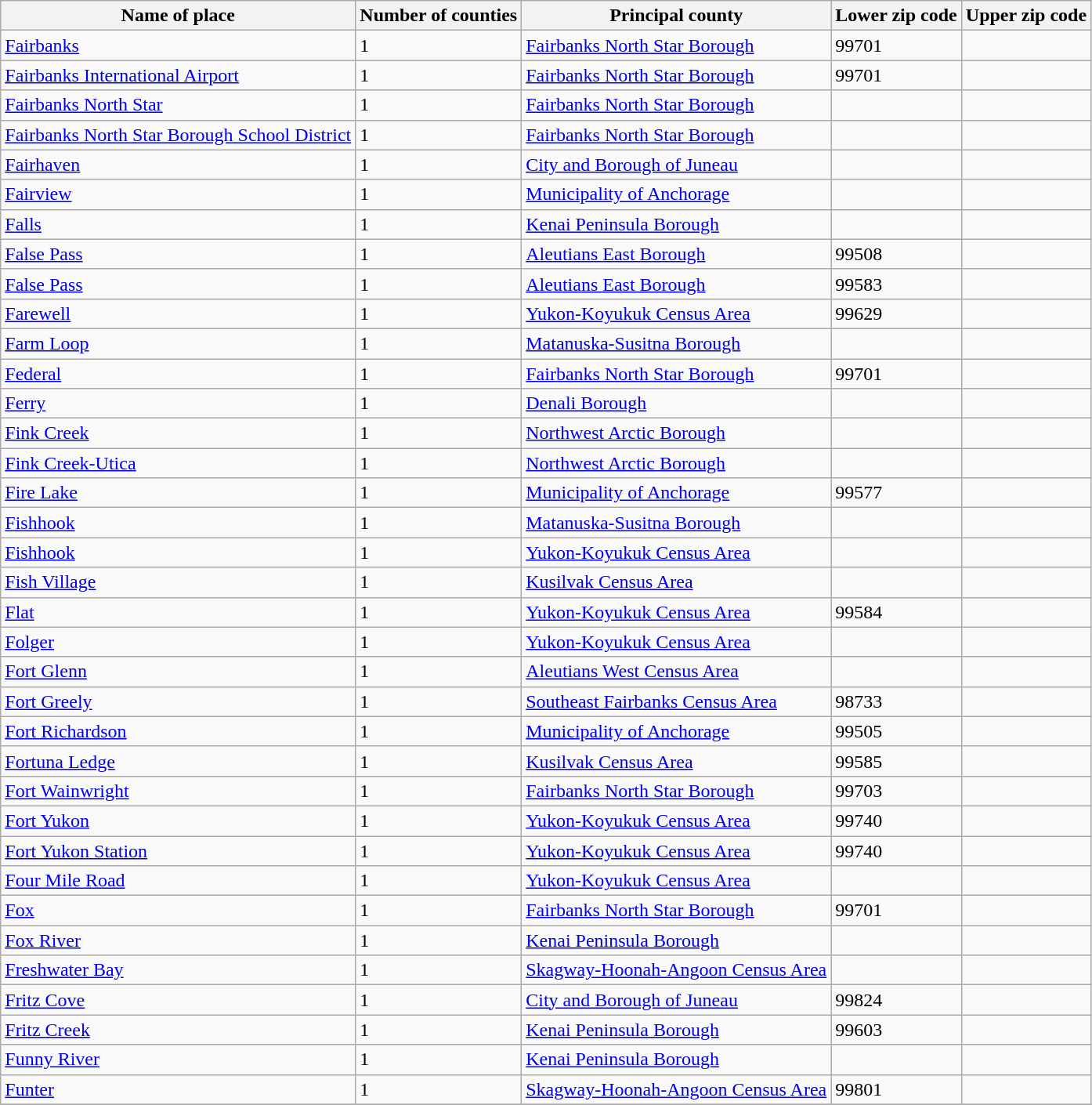<table class="wikitable">
<tr>
<th>Name of place</th>
<th>Number of counties</th>
<th>Principal county</th>
<th>Lower zip code</th>
<th>Upper zip code</th>
</tr>
<tr --->
<td><a href='#'>Fairbanks</a></td>
<td>1</td>
<td><a href='#'>Fairbanks North Star Borough</a></td>
<td>99701</td>
<td> </td>
</tr>
<tr --->
<td><a href='#'>Fairbanks International Airport</a></td>
<td>1</td>
<td><a href='#'>Fairbanks North Star Borough</a></td>
<td>99701</td>
<td> </td>
</tr>
<tr --->
<td><a href='#'>Fairbanks North Star</a></td>
<td>1</td>
<td><a href='#'>Fairbanks North Star Borough</a></td>
<td> </td>
<td> </td>
</tr>
<tr --->
<td><a href='#'>Fairbanks North Star Borough School District</a></td>
<td>1</td>
<td><a href='#'>Fairbanks North Star Borough</a></td>
<td> </td>
<td> </td>
</tr>
<tr --->
<td><a href='#'>Fairhaven</a></td>
<td>1</td>
<td><a href='#'>City and Borough of Juneau</a></td>
<td> </td>
<td> </td>
</tr>
<tr --->
<td><a href='#'>Fairview</a></td>
<td>1</td>
<td><a href='#'>Municipality of Anchorage</a></td>
<td> </td>
<td> </td>
</tr>
<tr --->
<td><a href='#'>Falls</a></td>
<td>1</td>
<td><a href='#'>Kenai Peninsula Borough</a></td>
<td> </td>
<td> </td>
</tr>
<tr --->
<td><a href='#'>False Pass</a></td>
<td>1</td>
<td><a href='#'>Aleutians East Borough</a></td>
<td>99508</td>
<td> </td>
</tr>
<tr --->
<td><a href='#'>False Pass</a></td>
<td>1</td>
<td><a href='#'>Aleutians East Borough</a></td>
<td>99583</td>
<td> </td>
</tr>
<tr --->
<td><a href='#'>Farewell</a></td>
<td>1</td>
<td><a href='#'>Yukon-Koyukuk Census Area</a></td>
<td>99629</td>
<td> </td>
</tr>
<tr --->
<td><a href='#'>Farm Loop</a></td>
<td>1</td>
<td><a href='#'>Matanuska-Susitna Borough</a></td>
<td> </td>
<td> </td>
</tr>
<tr --->
<td><a href='#'>Federal</a></td>
<td>1</td>
<td><a href='#'>Fairbanks North Star Borough</a></td>
<td>99701</td>
<td> </td>
</tr>
<tr --->
<td><a href='#'>Ferry</a></td>
<td>1</td>
<td><a href='#'>Denali Borough</a></td>
<td> </td>
<td> </td>
</tr>
<tr --->
<td><a href='#'>Fink Creek</a></td>
<td>1</td>
<td><a href='#'>Northwest Arctic Borough</a></td>
<td> </td>
<td> </td>
</tr>
<tr --->
<td><a href='#'>Fink Creek-Utica</a></td>
<td>1</td>
<td><a href='#'>Northwest Arctic Borough</a></td>
<td> </td>
<td> </td>
</tr>
<tr --->
<td><a href='#'>Fire Lake</a></td>
<td>1</td>
<td><a href='#'>Municipality of Anchorage</a></td>
<td>99577</td>
<td> </td>
</tr>
<tr --->
<td><a href='#'>Fishhook</a></td>
<td>1</td>
<td><a href='#'>Matanuska-Susitna Borough</a></td>
<td> </td>
<td> </td>
</tr>
<tr --->
<td><a href='#'>Fishhook</a></td>
<td>1</td>
<td><a href='#'>Yukon-Koyukuk Census Area</a></td>
<td> </td>
<td> </td>
</tr>
<tr --->
<td><a href='#'>Fish Village</a></td>
<td>1</td>
<td><a href='#'>Kusilvak Census Area</a></td>
<td> </td>
<td> </td>
</tr>
<tr --->
<td><a href='#'>Flat</a></td>
<td>1</td>
<td><a href='#'>Yukon-Koyukuk Census Area</a></td>
<td>99584</td>
<td> </td>
</tr>
<tr --->
<td><a href='#'>Folger</a></td>
<td>1</td>
<td><a href='#'>Yukon-Koyukuk Census Area</a></td>
<td> </td>
<td> </td>
</tr>
<tr --->
<td><a href='#'>Fort Glenn</a></td>
<td>1</td>
<td><a href='#'>Aleutians West Census Area</a></td>
<td> </td>
<td> </td>
</tr>
<tr --->
<td><a href='#'>Fort Greely</a></td>
<td>1</td>
<td><a href='#'>Southeast Fairbanks Census Area</a></td>
<td>98733</td>
<td> </td>
</tr>
<tr --->
<td><a href='#'>Fort Richardson</a></td>
<td>1</td>
<td><a href='#'>Municipality of Anchorage</a></td>
<td>99505</td>
<td> </td>
</tr>
<tr --->
<td><a href='#'>Fortuna Ledge</a></td>
<td>1</td>
<td><a href='#'>Kusilvak Census Area</a></td>
<td>99585</td>
<td> </td>
</tr>
<tr --->
<td><a href='#'>Fort Wainwright</a></td>
<td>1</td>
<td><a href='#'>Fairbanks North Star Borough</a></td>
<td>99703</td>
<td> </td>
</tr>
<tr --->
<td><a href='#'>Fort Yukon</a></td>
<td>1</td>
<td><a href='#'>Yukon-Koyukuk Census Area</a></td>
<td>99740</td>
<td> </td>
</tr>
<tr --->
<td><a href='#'>Fort Yukon Station</a></td>
<td>1</td>
<td><a href='#'>Yukon-Koyukuk Census Area</a></td>
<td>99740</td>
<td> </td>
</tr>
<tr --->
<td><a href='#'>Four Mile Road</a></td>
<td>1</td>
<td><a href='#'>Yukon-Koyukuk Census Area</a></td>
<td> </td>
<td> </td>
</tr>
<tr --->
<td><a href='#'>Fox</a></td>
<td>1</td>
<td><a href='#'>Fairbanks North Star Borough</a></td>
<td>99701</td>
<td> </td>
</tr>
<tr --->
<td><a href='#'>Fox River</a></td>
<td>1</td>
<td><a href='#'>Kenai Peninsula Borough</a></td>
<td> </td>
<td> </td>
</tr>
<tr --->
<td><a href='#'>Freshwater Bay</a></td>
<td>1</td>
<td><a href='#'>Skagway-Hoonah-Angoon Census Area</a></td>
<td> </td>
<td> </td>
</tr>
<tr --->
<td><a href='#'>Fritz Cove</a></td>
<td>1</td>
<td><a href='#'>City and Borough of Juneau</a></td>
<td>99824</td>
<td> </td>
</tr>
<tr --->
<td><a href='#'>Fritz Creek</a></td>
<td>1</td>
<td><a href='#'>Kenai Peninsula Borough</a></td>
<td>99603</td>
<td> </td>
</tr>
<tr --->
<td><a href='#'>Funny River</a></td>
<td>1</td>
<td><a href='#'>Kenai Peninsula Borough</a></td>
<td> </td>
<td> </td>
</tr>
<tr --->
<td><a href='#'>Funter</a></td>
<td>1</td>
<td><a href='#'>Skagway-Hoonah-Angoon Census Area</a></td>
<td>99801</td>
<td> </td>
</tr>
<tr --->
</tr>
</table>
